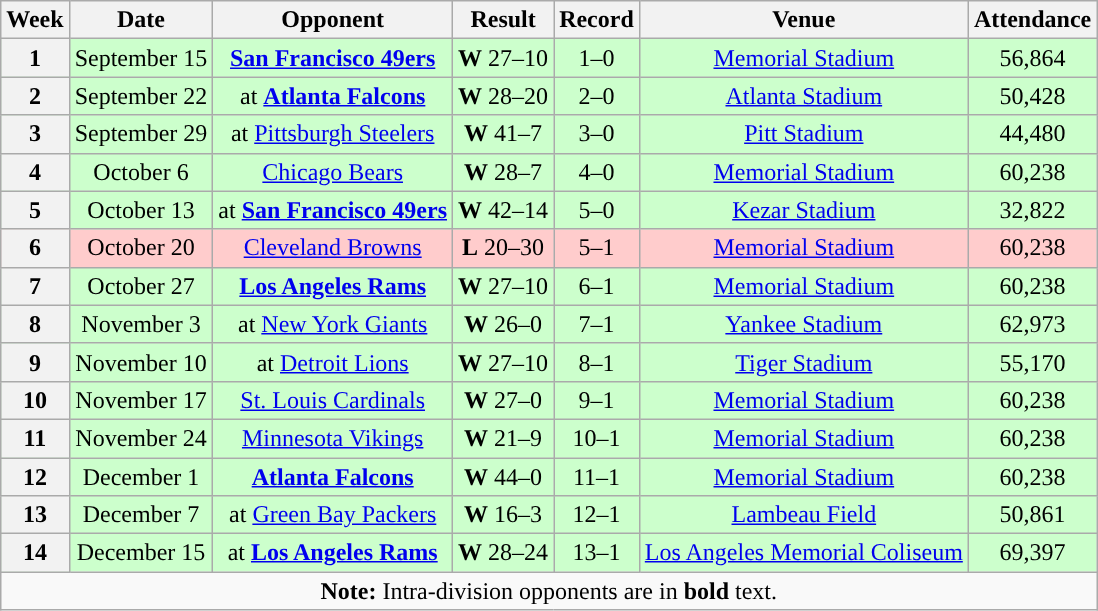<table class="wikitable" style="text-align:center">
<tr>
<th>Week</th>
<th>Date</th>
<th>Opponent</th>
<th>Result</th>
<th>Record</th>
<th>Venue</th>
<th>Attendance</th>
</tr>
<tr style="background:#cfc">
<th>1</th>
<td>September 15</td>
<td><strong><a href='#'>San Francisco 49ers</a></strong></td>
<td><strong>W</strong> 27–10</td>
<td>1–0</td>
<td><a href='#'>Memorial Stadium</a></td>
<td>56,864</td>
</tr>
<tr style="background:#cfc">
<th>2</th>
<td>September 22</td>
<td>at <strong><a href='#'>Atlanta Falcons</a></strong></td>
<td><strong>W</strong> 28–20</td>
<td>2–0</td>
<td><a href='#'>Atlanta Stadium</a></td>
<td>50,428</td>
</tr>
<tr style="background:#cfc">
<th>3</th>
<td>September 29</td>
<td>at <a href='#'>Pittsburgh Steelers</a></td>
<td><strong>W</strong> 41–7</td>
<td>3–0</td>
<td><a href='#'>Pitt Stadium</a></td>
<td>44,480</td>
</tr>
<tr style="background:#cfc">
<th>4</th>
<td>October 6</td>
<td><a href='#'>Chicago Bears</a></td>
<td><strong>W</strong> 28–7</td>
<td>4–0</td>
<td><a href='#'>Memorial Stadium</a></td>
<td>60,238</td>
</tr>
<tr style="background:#cfc">
<th>5</th>
<td>October 13</td>
<td>at <strong><a href='#'>San Francisco 49ers</a></strong></td>
<td><strong>W</strong> 42–14</td>
<td>5–0</td>
<td><a href='#'>Kezar Stadium</a></td>
<td>32,822</td>
</tr>
<tr style="background:#fcc">
<th>6</th>
<td>October 20</td>
<td><a href='#'>Cleveland Browns</a></td>
<td><strong>L</strong> 20–30</td>
<td>5–1</td>
<td><a href='#'>Memorial Stadium</a></td>
<td>60,238</td>
</tr>
<tr style="background:#cfc">
<th>7</th>
<td>October 27</td>
<td><strong><a href='#'>Los Angeles Rams</a></strong></td>
<td><strong>W</strong> 27–10</td>
<td>6–1</td>
<td><a href='#'>Memorial Stadium</a></td>
<td>60,238</td>
</tr>
<tr style="background:#cfc">
<th>8</th>
<td>November 3</td>
<td>at <a href='#'>New York Giants</a></td>
<td><strong>W</strong> 26–0</td>
<td>7–1</td>
<td><a href='#'>Yankee Stadium</a></td>
<td>62,973</td>
</tr>
<tr style="background:#cfc">
<th>9</th>
<td>November 10</td>
<td>at <a href='#'>Detroit Lions</a></td>
<td><strong>W</strong> 27–10</td>
<td>8–1</td>
<td><a href='#'>Tiger Stadium</a></td>
<td>55,170</td>
</tr>
<tr style="background:#cfc">
<th>10</th>
<td>November 17</td>
<td><a href='#'>St. Louis Cardinals</a></td>
<td><strong>W</strong> 27–0</td>
<td>9–1</td>
<td><a href='#'>Memorial Stadium</a></td>
<td>60,238</td>
</tr>
<tr style="background:#cfc">
<th>11</th>
<td>November 24</td>
<td><a href='#'>Minnesota Vikings</a></td>
<td><strong>W</strong> 21–9</td>
<td>10–1</td>
<td><a href='#'>Memorial Stadium</a></td>
<td>60,238</td>
</tr>
<tr style="background:#cfc">
<th>12</th>
<td>December 1</td>
<td><strong><a href='#'>Atlanta Falcons</a></strong></td>
<td><strong>W</strong> 44–0</td>
<td>11–1</td>
<td><a href='#'>Memorial Stadium</a></td>
<td>60,238</td>
</tr>
<tr style="background:#cfc">
<th>13</th>
<td>December 7</td>
<td>at <a href='#'>Green Bay Packers</a></td>
<td><strong>W</strong> 16–3</td>
<td>12–1</td>
<td><a href='#'>Lambeau Field</a></td>
<td>50,861</td>
</tr>
<tr style="background:#cfc">
<th>14</th>
<td>December 15</td>
<td>at <strong><a href='#'>Los Angeles Rams</a></strong></td>
<td><strong>W</strong> 28–24</td>
<td>13–1</td>
<td><a href='#'>Los Angeles Memorial Coliseum</a></td>
<td>69,397</td>
</tr>
<tr>
<td colspan="8"><strong>Note:</strong> Intra-division opponents are in <strong>bold</strong> text.</td>
</tr>
</table>
